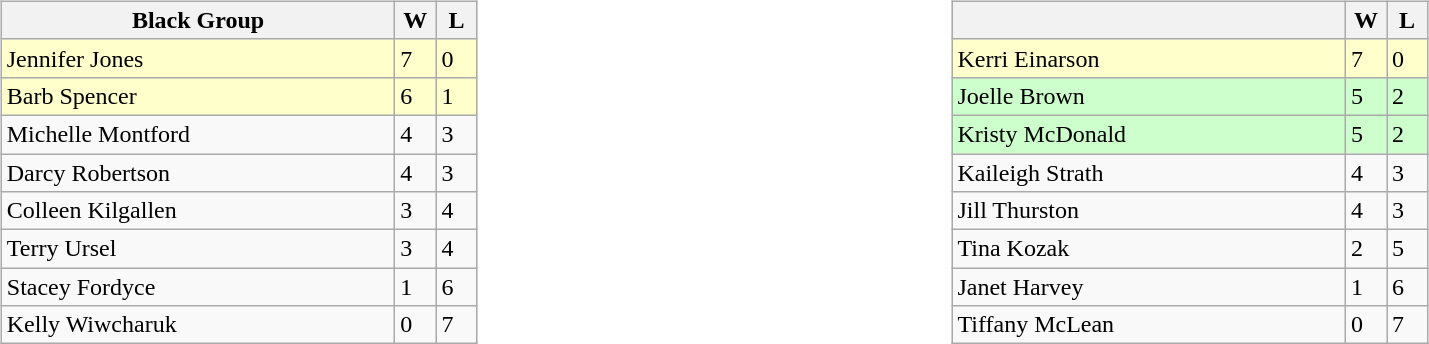<table table>
<tr>
<td valign=top width=10%><br><table class=wikitable>
<tr>
<th width=255>Black Group</th>
<th width=20>W</th>
<th width=20>L</th>
</tr>
<tr bgcolor=#ffffcc>
<td>Jennifer Jones</td>
<td>7</td>
<td>0</td>
</tr>
<tr bgcolor=#ffffcc>
<td>Barb Spencer</td>
<td>6</td>
<td>1</td>
</tr>
<tr>
<td>Michelle Montford</td>
<td>4</td>
<td>3</td>
</tr>
<tr>
<td>Darcy Robertson</td>
<td>4</td>
<td>3</td>
</tr>
<tr>
<td>Colleen Kilgallen</td>
<td>3</td>
<td>4</td>
</tr>
<tr>
<td>Terry Ursel</td>
<td>3</td>
<td>4</td>
</tr>
<tr>
<td>Stacey Fordyce</td>
<td>1</td>
<td>6</td>
</tr>
<tr>
<td>Kelly Wiwcharuk</td>
<td>0</td>
<td>7</td>
</tr>
</table>
</td>
<td valign=top width=10%><br><table class=wikitable>
<tr>
<th width=255></th>
<th width=20>W</th>
<th width=20>L</th>
</tr>
<tr bgcolor=#ffffcc>
<td>Kerri Einarson</td>
<td>7</td>
<td>0</td>
</tr>
<tr bgcolor=#ccffcc>
<td>Joelle Brown</td>
<td>5</td>
<td>2</td>
</tr>
<tr bgcolor=#ccffcc>
<td>Kristy McDonald</td>
<td>5</td>
<td>2</td>
</tr>
<tr>
<td>Kaileigh Strath</td>
<td>4</td>
<td>3</td>
</tr>
<tr>
<td>Jill Thurston</td>
<td>4</td>
<td>3</td>
</tr>
<tr>
<td>Tina Kozak</td>
<td>2</td>
<td>5</td>
</tr>
<tr>
<td>Janet Harvey</td>
<td>1</td>
<td>6</td>
</tr>
<tr>
<td>Tiffany McLean</td>
<td>0</td>
<td>7</td>
</tr>
</table>
</td>
</tr>
</table>
